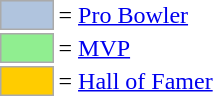<table>
<tr>
<td style="background-color:lightsteelblue; border:1px solid #aaaaaa; width:2em;"></td>
<td>= <a href='#'>Pro Bowler</a></td>
</tr>
<tr>
<td style="background-color:lightgreen; border:1px solid #aaaaaa; width:2em;"></td>
<td>= <a href='#'>MVP</a></td>
</tr>
<tr>
<td style="background-color:#FFCC00; border:1px solid #aaaaaa; width:2em;"></td>
<td>= <a href='#'>Hall of Famer</a></td>
</tr>
</table>
